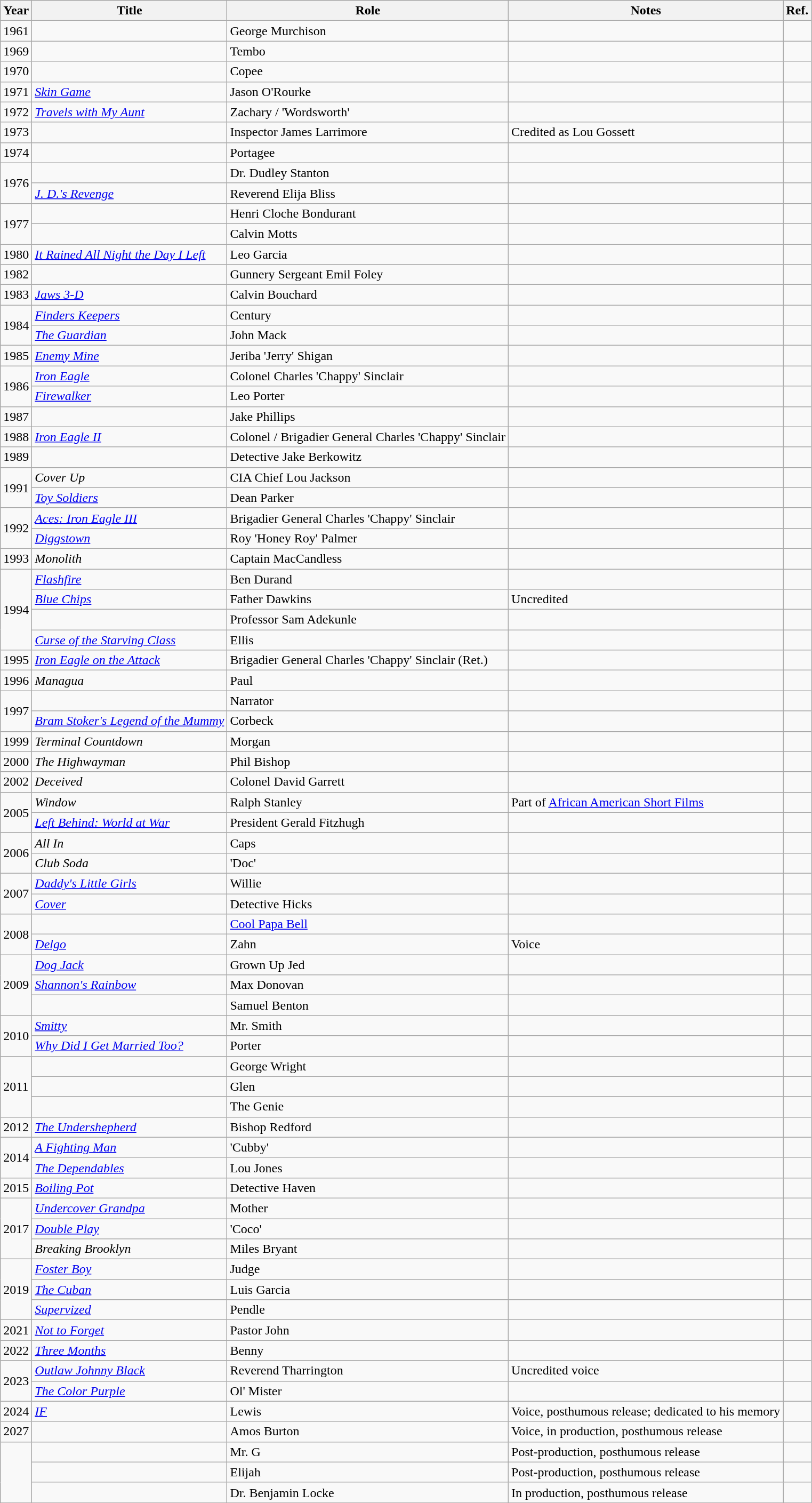<table class="wikitable sortable">
<tr>
<th>Year</th>
<th>Title</th>
<th>Role</th>
<th>Notes</th>
<th>Ref.</th>
</tr>
<tr>
<td>1961</td>
<td><em></em></td>
<td>George Murchison</td>
<td></td>
<td></td>
</tr>
<tr>
<td>1969</td>
<td><em></em></td>
<td>Tembo</td>
<td></td>
<td></td>
</tr>
<tr>
<td>1970</td>
<td><em></em></td>
<td>Copee</td>
<td></td>
<td></td>
</tr>
<tr>
<td>1971</td>
<td><em><a href='#'>Skin Game</a></em></td>
<td>Jason O'Rourke</td>
<td></td>
<td></td>
</tr>
<tr>
<td>1972</td>
<td><em><a href='#'>Travels with My Aunt</a></em></td>
<td>Zachary / 'Wordsworth'</td>
<td></td>
<td></td>
</tr>
<tr>
<td>1973</td>
<td><em></em></td>
<td>Inspector James Larrimore</td>
<td>Credited as Lou Gossett</td>
<td></td>
</tr>
<tr>
<td>1974</td>
<td><em></em></td>
<td>Portagee</td>
<td></td>
<td></td>
</tr>
<tr>
<td rowspan=2>1976</td>
<td><em></em></td>
<td>Dr. Dudley Stanton</td>
<td></td>
<td></td>
</tr>
<tr>
<td><em><a href='#'>J. D.'s Revenge</a></em></td>
<td>Reverend Elija Bliss</td>
<td></td>
<td></td>
</tr>
<tr>
<td rowspan=2>1977</td>
<td><em></em></td>
<td>Henri Cloche Bondurant</td>
<td></td>
<td></td>
</tr>
<tr>
<td><em></em></td>
<td>Calvin Motts</td>
<td></td>
<td></td>
</tr>
<tr>
<td>1980</td>
<td><em><a href='#'>It Rained All Night the Day I Left</a></em></td>
<td>Leo Garcia</td>
<td></td>
<td></td>
</tr>
<tr>
<td>1982</td>
<td><em></em></td>
<td>Gunnery Sergeant Emil Foley</td>
<td></td>
<td></td>
</tr>
<tr>
<td>1983</td>
<td><em><a href='#'>Jaws 3-D</a></em></td>
<td>Calvin Bouchard</td>
<td></td>
<td></td>
</tr>
<tr>
<td rowspan=2>1984</td>
<td><em><a href='#'>Finders Keepers</a></em></td>
<td>Century</td>
<td></td>
<td></td>
</tr>
<tr>
<td><em><a href='#'>The Guardian</a></em></td>
<td>John Mack</td>
<td></td>
<td></td>
</tr>
<tr>
<td>1985</td>
<td><em><a href='#'>Enemy Mine</a></em></td>
<td>Jeriba 'Jerry' Shigan</td>
<td></td>
<td></td>
</tr>
<tr>
<td rowspan=2>1986</td>
<td><em><a href='#'>Iron Eagle</a></em></td>
<td>Colonel Charles 'Chappy' Sinclair</td>
<td></td>
<td></td>
</tr>
<tr>
<td><em><a href='#'>Firewalker</a></em></td>
<td>Leo Porter</td>
<td></td>
<td></td>
</tr>
<tr>
<td>1987</td>
<td><em></em></td>
<td>Jake Phillips</td>
<td></td>
<td></td>
</tr>
<tr>
<td>1988</td>
<td><em><a href='#'>Iron Eagle II</a></em></td>
<td>Colonel / Brigadier General Charles 'Chappy' Sinclair</td>
<td></td>
<td></td>
</tr>
<tr>
<td>1989</td>
<td><em></em></td>
<td>Detective Jake Berkowitz</td>
<td></td>
<td></td>
</tr>
<tr>
<td rowspan=2>1991</td>
<td><em>Cover Up</em></td>
<td>CIA Chief Lou Jackson</td>
<td></td>
<td></td>
</tr>
<tr>
<td><em><a href='#'>Toy Soldiers</a></em></td>
<td>Dean Parker</td>
<td></td>
<td></td>
</tr>
<tr>
<td rowspan=2>1992</td>
<td><em><a href='#'>Aces: Iron Eagle III</a></em></td>
<td>Brigadier General Charles 'Chappy' Sinclair</td>
<td></td>
<td></td>
</tr>
<tr>
<td><em><a href='#'>Diggstown</a></em></td>
<td>Roy 'Honey Roy' Palmer</td>
<td></td>
<td></td>
</tr>
<tr>
<td>1993</td>
<td><em>Monolith</em></td>
<td>Captain MacCandless</td>
<td></td>
<td></td>
</tr>
<tr>
<td rowspan=4>1994</td>
<td><em><a href='#'>Flashfire</a></em></td>
<td>Ben Durand</td>
<td></td>
<td></td>
</tr>
<tr>
<td><em><a href='#'>Blue Chips</a></em></td>
<td>Father Dawkins</td>
<td>Uncredited</td>
<td></td>
</tr>
<tr>
<td><em></em></td>
<td>Professor Sam Adekunle</td>
<td></td>
<td></td>
</tr>
<tr>
<td><em><a href='#'>Curse of the Starving Class</a></em></td>
<td>Ellis</td>
<td></td>
<td></td>
</tr>
<tr>
<td>1995</td>
<td><em><a href='#'>Iron Eagle on the Attack</a></em></td>
<td>Brigadier General Charles 'Chappy' Sinclair (Ret.)</td>
<td></td>
<td></td>
</tr>
<tr>
<td>1996</td>
<td><em>Managua</em></td>
<td>Paul</td>
<td></td>
<td></td>
</tr>
<tr>
<td rowspan=2>1997</td>
<td><em></em></td>
<td>Narrator</td>
<td></td>
<td></td>
</tr>
<tr>
<td><em><a href='#'>Bram Stoker's Legend of the Mummy</a></em></td>
<td>Corbeck</td>
<td></td>
<td></td>
</tr>
<tr>
<td>1999</td>
<td><em>Terminal Countdown</em></td>
<td>Morgan</td>
<td></td>
<td></td>
</tr>
<tr>
<td>2000</td>
<td><em>The Highwayman</em></td>
<td>Phil Bishop</td>
<td></td>
<td></td>
</tr>
<tr>
<td>2002</td>
<td><em>Deceived</em></td>
<td>Colonel David Garrett</td>
<td></td>
<td></td>
</tr>
<tr>
<td rowspan=2>2005</td>
<td><em>Window</em></td>
<td>Ralph Stanley</td>
<td>Part of <a href='#'>African American Short Films</a></td>
<td></td>
</tr>
<tr>
<td><em><a href='#'>Left Behind: World at War</a></em></td>
<td>President Gerald Fitzhugh</td>
<td></td>
<td></td>
</tr>
<tr>
<td rowspan=2>2006</td>
<td><em>All In</em></td>
<td>Caps</td>
<td></td>
<td></td>
</tr>
<tr>
<td><em>Club Soda</em></td>
<td>'Doc'</td>
<td></td>
<td></td>
</tr>
<tr>
<td rowspan=2>2007</td>
<td><em><a href='#'>Daddy's Little Girls</a></em></td>
<td>Willie</td>
<td></td>
<td></td>
</tr>
<tr>
<td><em><a href='#'>Cover</a></em></td>
<td>Detective Hicks</td>
<td></td>
<td></td>
</tr>
<tr>
<td rowspan=2>2008</td>
<td><em></em></td>
<td><a href='#'>Cool Papa Bell</a></td>
<td></td>
<td></td>
</tr>
<tr>
<td><em><a href='#'>Delgo</a></em></td>
<td>Zahn</td>
<td>Voice</td>
<td></td>
</tr>
<tr>
<td rowspan=3>2009</td>
<td><em><a href='#'>Dog Jack</a></em></td>
<td>Grown Up Jed</td>
<td></td>
<td></td>
</tr>
<tr>
<td><em><a href='#'>Shannon's Rainbow</a></em></td>
<td>Max Donovan</td>
<td></td>
<td></td>
</tr>
<tr>
<td><em></em></td>
<td>Samuel Benton</td>
<td></td>
<td></td>
</tr>
<tr>
<td rowspan=2>2010</td>
<td><em><a href='#'>Smitty</a></em></td>
<td>Mr. Smith</td>
<td></td>
<td></td>
</tr>
<tr>
<td><em><a href='#'>Why Did I Get Married Too?</a></em></td>
<td>Porter</td>
<td></td>
<td></td>
</tr>
<tr>
<td rowspan=3>2011</td>
<td><em></em></td>
<td>George Wright</td>
<td></td>
<td></td>
</tr>
<tr>
<td><em></em></td>
<td>Glen</td>
<td></td>
<td></td>
</tr>
<tr>
<td><em></em></td>
<td>The Genie</td>
<td></td>
<td></td>
</tr>
<tr>
<td>2012</td>
<td><em><a href='#'>The Undershepherd</a></em></td>
<td>Bishop Redford</td>
<td></td>
<td></td>
</tr>
<tr>
<td rowspan=2>2014</td>
<td><em><a href='#'>A Fighting Man</a></em></td>
<td>'Cubby'</td>
<td></td>
<td></td>
</tr>
<tr>
<td><em><a href='#'>The Dependables</a></em></td>
<td>Lou Jones</td>
<td></td>
<td></td>
</tr>
<tr>
<td>2015</td>
<td><em><a href='#'>Boiling Pot</a></em></td>
<td>Detective Haven</td>
<td></td>
<td></td>
</tr>
<tr>
<td rowspan=3>2017</td>
<td><em><a href='#'>Undercover Grandpa</a></em></td>
<td>Mother</td>
<td></td>
<td></td>
</tr>
<tr>
<td><em><a href='#'>Double Play</a></em></td>
<td>'Coco'</td>
<td></td>
<td></td>
</tr>
<tr>
<td><em>Breaking Brooklyn</em></td>
<td>Miles Bryant</td>
<td></td>
<td></td>
</tr>
<tr>
<td rowspan=3>2019</td>
<td><em><a href='#'>Foster Boy</a></em></td>
<td>Judge</td>
<td></td>
<td></td>
</tr>
<tr>
<td><em><a href='#'>The Cuban</a></em></td>
<td>Luis Garcia</td>
<td></td>
<td></td>
</tr>
<tr>
<td><em><a href='#'>Supervized</a></em></td>
<td>Pendle</td>
<td></td>
<td></td>
</tr>
<tr>
<td>2021</td>
<td><em><a href='#'>Not to Forget</a></em></td>
<td>Pastor John</td>
<td></td>
<td></td>
</tr>
<tr>
<td>2022</td>
<td><em><a href='#'>Three Months</a></em></td>
<td>Benny</td>
<td></td>
<td></td>
</tr>
<tr>
<td rowspan=2>2023</td>
<td><em><a href='#'>Outlaw Johnny Black</a></em></td>
<td>Reverend Tharrington</td>
<td>Uncredited voice</td>
<td></td>
</tr>
<tr>
<td><em><a href='#'>The Color Purple</a></em></td>
<td>Ol' Mister</td>
<td></td>
<td></td>
</tr>
<tr>
<td>2024</td>
<td><em><a href='#'>IF</a></em></td>
<td>Lewis</td>
<td>Voice, posthumous release; dedicated to his memory</td>
<td></td>
</tr>
<tr>
<td>2027</td>
<td></td>
<td>Amos Burton</td>
<td>Voice, in production, posthumous release</td>
<td></td>
</tr>
<tr>
<td rowspan=3></td>
<td></td>
<td>Mr. G</td>
<td>Post-production, posthumous release</td>
<td></td>
</tr>
<tr>
<td></td>
<td>Elijah</td>
<td>Post-production, posthumous release</td>
<td></td>
</tr>
<tr>
<td></td>
<td>Dr. Benjamin Locke</td>
<td>In production, posthumous release</td>
<td></td>
</tr>
</table>
